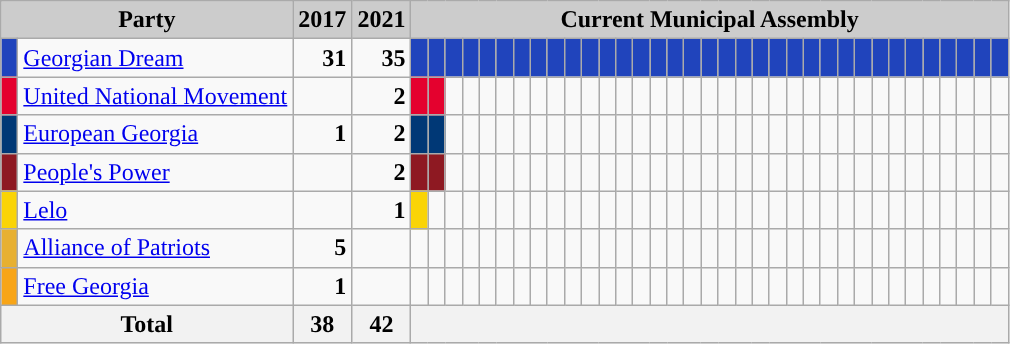<table class="wikitable">
<tr>
<th style="background:#ccc" colspan="2">Party</th>
<th style="background:#ccc">2017</th>
<th style="background:#ccc">2021</th>
<th colspan="43" style="background:#ccc">Current Municipal Assembly</th>
</tr>
<tr>
<td style="background-color: #2044bc"> </td>
<td><a href='#'>Georgian Dream</a></td>
<td style="text-align: right"><strong>31</strong></td>
<td style="text-align: right"><strong>35</strong></td>
<td style="background-color: #2044bc"></td>
<td style="background-color: #2044bc"> </td>
<td style="background-color: #2044bc"> </td>
<td style="background-color: #2044bc"> </td>
<td style="background-color: #2044bc"> </td>
<td style="background-color: #2044bc"> </td>
<td style="background-color: #2044bc"> </td>
<td style="background-color: #2044bc"> </td>
<td style="background-color: #2044bc"> </td>
<td style="background-color: #2044bc"> </td>
<td style="background-color: #2044bc"> </td>
<td style="background-color: #2044bc"> </td>
<td style="background-color: #2044bc"> </td>
<td style="background-color: #2044bc"> </td>
<td style="background-color: #2044bc"> </td>
<td style="background-color: #2044bc"> </td>
<td style="background-color: #2044bc"> </td>
<td style="background-color: #2044bc"> </td>
<td style="background-color: #2044bc"> </td>
<td style="background-color: #2044bc"> </td>
<td style="background-color: #2044bc"> </td>
<td style="background-color: #2044bc"> </td>
<td style="background-color: #2044bc"> </td>
<td style="background-color: #2044bc"> </td>
<td style="background-color: #2044bc"> </td>
<td style="background-color: #2044bc"> </td>
<td style="background-color: #2044bc"> </td>
<td style="background-color: #2044bc"> </td>
<td style="background-color: #2044bc"> </td>
<td style="background-color: #2044bc"> </td>
<td style="background-color: #2044bc"> </td>
<td style="background-color: #2044bc"> </td>
<td style="background-color: #2044bc"> </td>
<td style="background-color: #2044bc"> </td>
<td style="background-color: #2044bc"> </td>
</tr>
<tr>
<td style="background-color: #e4012e"> </td>
<td><a href='#'>United National Movement</a></td>
<td></td>
<td style="text-align: right"><strong>2</strong></td>
<td style="background-color: #e4012e"></td>
<td style="background-color: #e4012e"> </td>
<td></td>
<td></td>
<td></td>
<td></td>
<td></td>
<td></td>
<td></td>
<td></td>
<td></td>
<td></td>
<td></td>
<td></td>
<td></td>
<td></td>
<td></td>
<td></td>
<td></td>
<td></td>
<td></td>
<td></td>
<td></td>
<td></td>
<td></td>
<td></td>
<td></td>
<td></td>
<td></td>
<td></td>
<td></td>
<td></td>
<td></td>
<td></td>
<td></td>
</tr>
<tr>
<td style="background-color: #003876"> </td>
<td><a href='#'>European Georgia</a></td>
<td style="text-align: right"><strong>1</strong></td>
<td style="text-align: right"><strong>2</strong></td>
<td style="background-color: #003876"> </td>
<td style="background-color: #003876"> </td>
<td></td>
<td></td>
<td></td>
<td></td>
<td></td>
<td></td>
<td></td>
<td></td>
<td></td>
<td></td>
<td></td>
<td></td>
<td></td>
<td></td>
<td></td>
<td></td>
<td></td>
<td></td>
<td></td>
<td></td>
<td></td>
<td></td>
<td></td>
<td></td>
<td></td>
<td></td>
<td></td>
<td></td>
<td></td>
<td></td>
<td></td>
<td></td>
<td></td>
</tr>
<tr>
<td style="background-color: #8e1922"> </td>
<td><a href='#'>People's Power</a></td>
<td></td>
<td style="text-align: right"><strong>2</strong></td>
<td style="background-color: #8e1922"></td>
<td style="background-color: #8e1922"> </td>
<td></td>
<td></td>
<td></td>
<td></td>
<td></td>
<td></td>
<td></td>
<td></td>
<td></td>
<td></td>
<td></td>
<td></td>
<td></td>
<td></td>
<td></td>
<td></td>
<td></td>
<td></td>
<td></td>
<td></td>
<td></td>
<td></td>
<td></td>
<td></td>
<td></td>
<td></td>
<td></td>
<td></td>
<td></td>
<td></td>
<td></td>
<td></td>
<td></td>
</tr>
<tr>
<td style="background-color: #fad406"> </td>
<td><a href='#'>Lelo</a></td>
<td></td>
<td style="text-align: right"><strong>1</strong></td>
<td style="background-color: #fad406"> </td>
<td></td>
<td></td>
<td></td>
<td></td>
<td></td>
<td></td>
<td></td>
<td></td>
<td></td>
<td></td>
<td></td>
<td></td>
<td></td>
<td></td>
<td></td>
<td></td>
<td></td>
<td></td>
<td></td>
<td></td>
<td></td>
<td></td>
<td></td>
<td></td>
<td></td>
<td></td>
<td></td>
<td></td>
<td></td>
<td></td>
<td></td>
<td></td>
<td></td>
<td></td>
</tr>
<tr>
<td style="background-color: #e7b031"> </td>
<td><a href='#'>Alliance of Patriots</a></td>
<td style="text-align: right"><strong>5</strong></td>
<td></td>
<td></td>
<td></td>
<td></td>
<td></td>
<td></td>
<td></td>
<td></td>
<td></td>
<td></td>
<td></td>
<td></td>
<td></td>
<td></td>
<td></td>
<td></td>
<td></td>
<td></td>
<td></td>
<td></td>
<td></td>
<td></td>
<td></td>
<td></td>
<td></td>
<td></td>
<td></td>
<td></td>
<td></td>
<td></td>
<td></td>
<td></td>
<td></td>
<td></td>
<td></td>
<td></td>
</tr>
<tr>
<td style="background-color: #f8A517"> </td>
<td><a href='#'>Free Georgia</a></td>
<td style="text-align: right"><strong>1</strong></td>
<td></td>
<td></td>
<td></td>
<td></td>
<td></td>
<td></td>
<td></td>
<td></td>
<td></td>
<td></td>
<td></td>
<td></td>
<td></td>
<td></td>
<td></td>
<td></td>
<td></td>
<td></td>
<td></td>
<td></td>
<td></td>
<td></td>
<td></td>
<td></td>
<td></td>
<td></td>
<td></td>
<td></td>
<td></td>
<td></td>
<td></td>
<td></td>
<td></td>
<td></td>
<td></td>
<td></td>
</tr>
<tr>
<th colspan=2>Total</th>
<th align=right>38</th>
<th align=right>42</th>
<th colspan="43"> </th>
</tr>
</table>
